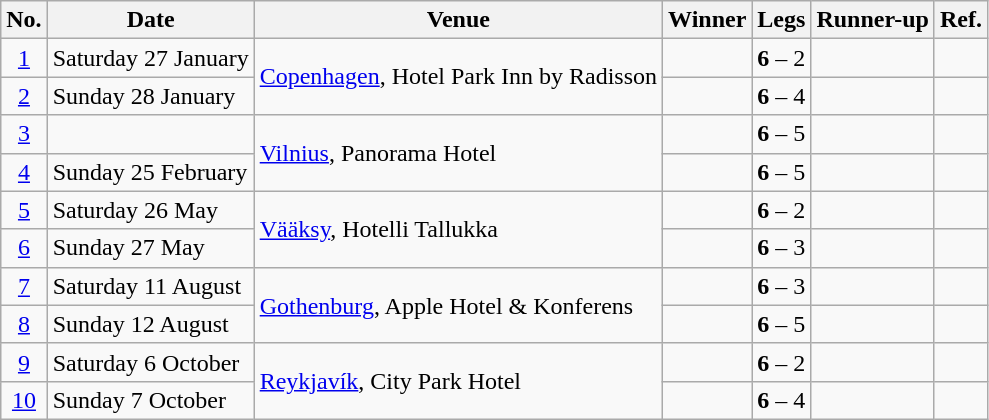<table class="wikitable">
<tr>
<th>No.</th>
<th>Date</th>
<th>Venue</th>
<th>Winner</th>
<th>Legs</th>
<th>Runner-up</th>
<th>Ref.</th>
</tr>
<tr>
<td align=center><a href='#'>1</a></td>
<td>Saturday 27 January</td>
<td rowspan=2> <a href='#'>Copenhagen</a>, Hotel Park Inn by Radisson</td>
<td align="right"></td>
<td align="center"><strong>6</strong> – 2</td>
<td></td>
<td align="center"></td>
</tr>
<tr>
<td align=center><a href='#'>2</a></td>
<td>Sunday 28 January</td>
<td align="right"></td>
<td align="center"><strong>6</strong> – 4</td>
<td></td>
<td align="center"></td>
</tr>
<tr>
<td align=center><a href='#'>3</a></td>
<td></td>
<td rowspan=2> <a href='#'>Vilnius</a>, Panorama Hotel</td>
<td align="right"></td>
<td align="center"><strong>6</strong> – 5</td>
<td></td>
<td align="center"></td>
</tr>
<tr>
<td align=center><a href='#'>4</a></td>
<td>Sunday 25 February</td>
<td align="right"></td>
<td align="center"><strong>6</strong> – 5</td>
<td></td>
<td align="center"></td>
</tr>
<tr>
<td align=center><a href='#'>5</a></td>
<td>Saturday 26 May</td>
<td rowspan=2> <a href='#'>Vääksy</a>, Hotelli Tallukka</td>
<td align="right"></td>
<td align="center"><strong>6</strong> – 2</td>
<td></td>
<td align="center"></td>
</tr>
<tr>
<td align=center><a href='#'>6</a></td>
<td>Sunday 27 May</td>
<td align="right"></td>
<td align="center"><strong>6</strong> – 3</td>
<td></td>
<td align="center"></td>
</tr>
<tr>
<td align=center><a href='#'>7</a></td>
<td>Saturday 11 August</td>
<td rowspan="2"> <a href='#'>Gothenburg</a>, Apple Hotel & Konferens</td>
<td align="right"></td>
<td align="center"><strong>6</strong> – 3</td>
<td></td>
<td align="center"></td>
</tr>
<tr>
<td align=center><a href='#'>8</a></td>
<td>Sunday 12 August</td>
<td align="right"></td>
<td align="center"><strong>6</strong> – 5</td>
<td></td>
<td align="center"></td>
</tr>
<tr>
<td align=center><a href='#'>9</a></td>
<td>Saturday 6 October</td>
<td rowspan="2"> <a href='#'>Reykjavík</a>, City Park Hotel</td>
<td align="right"></td>
<td align="center"><strong>6</strong> – 2</td>
<td></td>
<td align="center"></td>
</tr>
<tr>
<td align=center><a href='#'>10</a></td>
<td>Sunday 7 October</td>
<td align="right"></td>
<td align="center"><strong>6</strong> – 4</td>
<td></td>
<td align="center"></td>
</tr>
</table>
